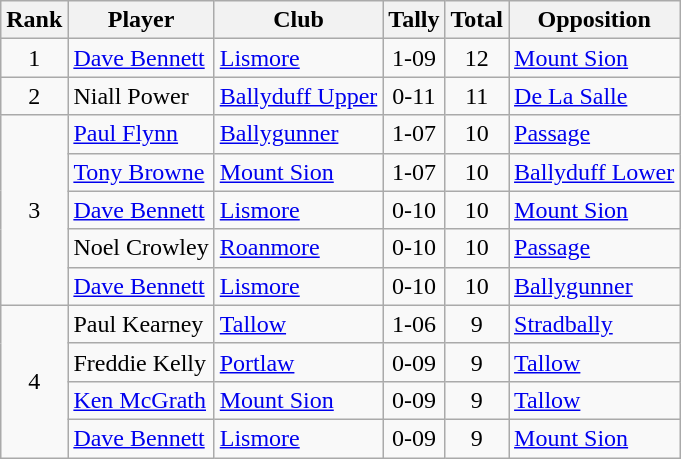<table class="wikitable">
<tr>
<th>Rank</th>
<th>Player</th>
<th>Club</th>
<th>Tally</th>
<th>Total</th>
<th>Opposition</th>
</tr>
<tr>
<td rowspan="1" style="text-align:center;">1</td>
<td><a href='#'>Dave Bennett</a></td>
<td><a href='#'>Lismore</a></td>
<td align=center>1-09</td>
<td align=center>12</td>
<td><a href='#'>Mount Sion</a></td>
</tr>
<tr>
<td rowspan="1" style="text-align:center;">2</td>
<td>Niall Power</td>
<td><a href='#'>Ballyduff Upper</a></td>
<td align=center>0-11</td>
<td align=center>11</td>
<td><a href='#'>De La Salle</a></td>
</tr>
<tr>
<td rowspan="5" style="text-align:center;">3</td>
<td><a href='#'>Paul Flynn</a></td>
<td><a href='#'>Ballygunner</a></td>
<td align=center>1-07</td>
<td align=center>10</td>
<td><a href='#'>Passage</a></td>
</tr>
<tr>
<td><a href='#'>Tony Browne</a></td>
<td><a href='#'>Mount Sion</a></td>
<td align=center>1-07</td>
<td align=center>10</td>
<td><a href='#'>Ballyduff Lower</a></td>
</tr>
<tr>
<td><a href='#'>Dave Bennett</a></td>
<td><a href='#'>Lismore</a></td>
<td align=center>0-10</td>
<td align=center>10</td>
<td><a href='#'>Mount Sion</a></td>
</tr>
<tr>
<td>Noel Crowley</td>
<td><a href='#'>Roanmore</a></td>
<td align=center>0-10</td>
<td align=center>10</td>
<td><a href='#'>Passage</a></td>
</tr>
<tr>
<td><a href='#'>Dave Bennett</a></td>
<td><a href='#'>Lismore</a></td>
<td align=center>0-10</td>
<td align=center>10</td>
<td><a href='#'>Ballygunner</a></td>
</tr>
<tr>
<td rowspan="4" style="text-align:center;">4</td>
<td>Paul Kearney</td>
<td><a href='#'>Tallow</a></td>
<td align=center>1-06</td>
<td align=center>9</td>
<td><a href='#'>Stradbally</a></td>
</tr>
<tr>
<td>Freddie Kelly</td>
<td><a href='#'>Portlaw</a></td>
<td align=center>0-09</td>
<td align=center>9</td>
<td><a href='#'>Tallow</a></td>
</tr>
<tr>
<td><a href='#'>Ken McGrath</a></td>
<td><a href='#'>Mount Sion</a></td>
<td align=center>0-09</td>
<td align=center>9</td>
<td><a href='#'>Tallow</a></td>
</tr>
<tr>
<td><a href='#'>Dave Bennett</a></td>
<td><a href='#'>Lismore</a></td>
<td align=center>0-09</td>
<td align=center>9</td>
<td><a href='#'>Mount Sion</a></td>
</tr>
</table>
